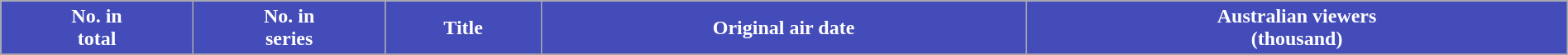<table class="wikitable plainrowheaders" style="width: 100%; margin-right: 0;">
<tr>
<th style="background:#444cb9; color:#fff;">No. in<br>total</th>
<th style="background:#444cb9; color:#fff;">No. in<br>series</th>
<th style="background:#444cb9; color:#fff;">Title</th>
<th style="background:#444cb9; color:#fff;">Original air date</th>
<th style="background:#444cb9; color:#fff;">Australian viewers<br>(thousand)</th>
</tr>
<tr>
</tr>
</table>
